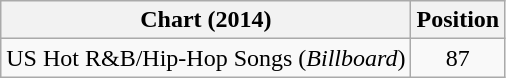<table class="wikitable">
<tr>
<th>Chart (2014)</th>
<th>Position</th>
</tr>
<tr>
<td>US Hot R&B/Hip-Hop Songs (<em>Billboard</em>)</td>
<td style="text-align:center">87</td>
</tr>
</table>
